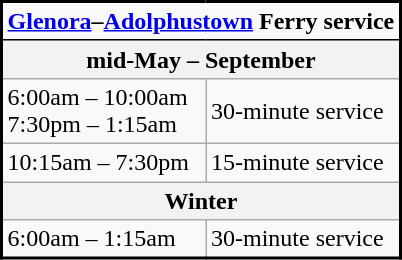<table class="wikitable" style="border:2px solid black; float:right;">
<tr>
<td colspan="2"  style="border:1px solid black; text-align:center;"><strong><a href='#'>Glenora</a>–<a href='#'>Adolphustown</a> Ferry service</strong></td>
</tr>
<tr>
<th colspan="2">mid-May – September</th>
</tr>
<tr>
<td>6:00am – 10:00am<br>7:30pm – 1:15am</td>
<td>30-minute service</td>
</tr>
<tr>
<td>10:15am – 7:30pm</td>
<td>15-minute service</td>
</tr>
<tr>
<th colspan="2">Winter</th>
</tr>
<tr>
<td>6:00am – 1:15am</td>
<td>30-minute service</td>
</tr>
</table>
